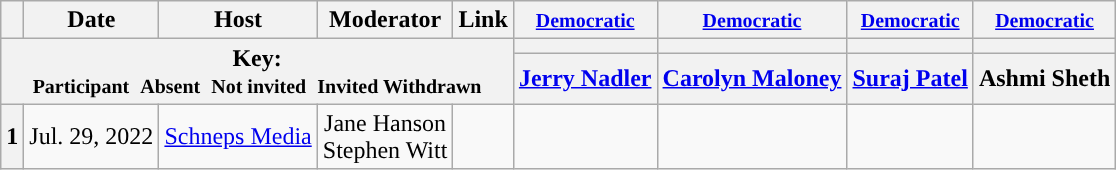<table class="wikitable" style="text-align:center;">
<tr>
<th scope="col"></th>
<th scope="col">Date</th>
<th scope="col">Host</th>
<th scope="col">Moderator</th>
<th scope="col">Link</th>
<th scope="col"><small><a href='#'>Democratic</a></small></th>
<th scope="col"><small><a href='#'>Democratic</a></small></th>
<th scope="col"><small><a href='#'>Democratic</a></small></th>
<th scope="col"><small><a href='#'>Democratic</a></small></th>
</tr>
<tr>
<th colspan="5" rowspan="2">Key:<br> <small>Participant </small>  <small>Absent </small>  <small>Not invited </small>  <small>Invited  Withdrawn</small></th>
<th scope="col" style="background:"></th>
<th scope="col" style="background:"></th>
<th scope="col" style="background:"></th>
<th scope="col" style="background:"></th>
</tr>
<tr>
<th scope="col"><a href='#'>Jerry Nadler</a></th>
<th scope="col"><a href='#'>Carolyn Maloney</a></th>
<th scope="col"><a href='#'>Suraj Patel</a></th>
<th scope="col">Ashmi Sheth</th>
</tr>
<tr>
<th>1</th>
<td style="white-space:nowrap;">Jul. 29, 2022</td>
<td style="white-space:nowrap;"><a href='#'>Schneps Media</a></td>
<td style="white-space:nowrap;">Jane Hanson<br>Stephen Witt</td>
<td style="white-space:nowrap;"></td>
<td></td>
<td></td>
<td></td>
<td></td>
</tr>
</table>
